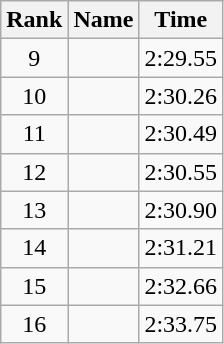<table class="wikitable">
<tr>
<th>Rank</th>
<th>Name</th>
<th>Time</th>
</tr>
<tr>
<td align="center">9</td>
<td></td>
<td align="center">2:29.55</td>
</tr>
<tr>
<td align="center">10</td>
<td></td>
<td align="center">2:30.26</td>
</tr>
<tr>
<td align="center">11</td>
<td></td>
<td align="center">2:30.49</td>
</tr>
<tr>
<td align="center">12</td>
<td></td>
<td align="center">2:30.55</td>
</tr>
<tr>
<td align="center">13</td>
<td></td>
<td align="center">2:30.90</td>
</tr>
<tr>
<td align="center">14</td>
<td></td>
<td align="center">2:31.21</td>
</tr>
<tr>
<td align="center">15</td>
<td></td>
<td align="center">2:32.66</td>
</tr>
<tr>
<td align="center">16</td>
<td></td>
<td align="center">2:33.75</td>
</tr>
</table>
